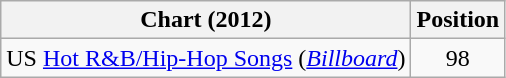<table class="wikitable">
<tr>
<th scope="col">Chart (2012)</th>
<th scope="col">Position</th>
</tr>
<tr>
<td>US <a href='#'>Hot R&B/Hip-Hop Songs</a> (<em><a href='#'>Billboard</a></em>)</td>
<td style="text-align:center;">98</td>
</tr>
</table>
